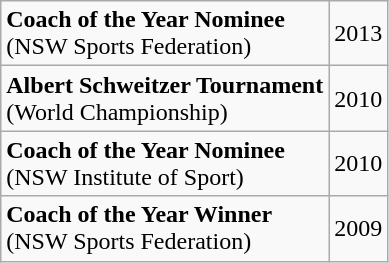<table class="wikitable">
<tr>
<td><strong>Coach of the Year Nominee</strong><br>(NSW Sports Federation)</td>
<td>2013</td>
</tr>
<tr>
<td><strong>Albert Schweitzer Tournament</strong><br>(World Championship)</td>
<td>2010</td>
</tr>
<tr>
<td><strong>Coach of the Year Nominee</strong><br>(NSW Institute of Sport)</td>
<td>2010</td>
</tr>
<tr>
<td><strong>Coach of the Year Winner</strong><br>(NSW Sports Federation)</td>
<td>2009</td>
</tr>
</table>
